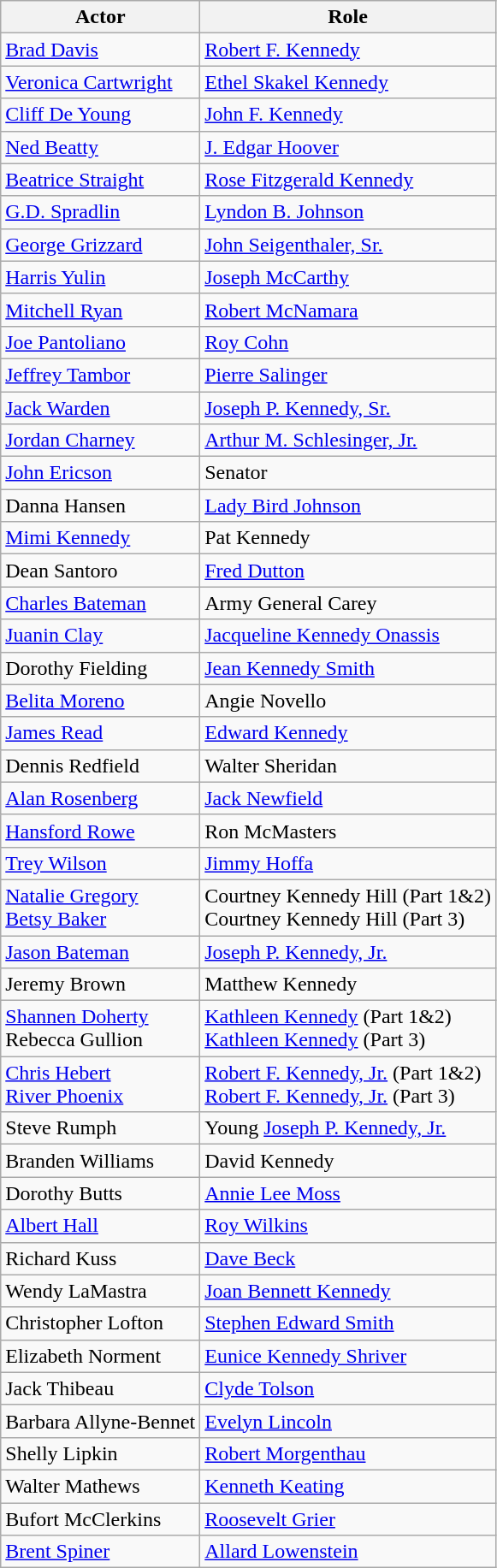<table class="wikitable">
<tr>
<th>Actor</th>
<th>Role</th>
</tr>
<tr>
<td><a href='#'>Brad Davis</a></td>
<td><a href='#'>Robert F. Kennedy</a></td>
</tr>
<tr>
<td><a href='#'>Veronica Cartwright</a></td>
<td><a href='#'>Ethel Skakel Kennedy</a></td>
</tr>
<tr>
<td><a href='#'>Cliff De Young</a></td>
<td><a href='#'>John F. Kennedy</a></td>
</tr>
<tr>
<td><a href='#'>Ned Beatty</a></td>
<td><a href='#'>J. Edgar Hoover</a></td>
</tr>
<tr>
<td><a href='#'>Beatrice Straight</a></td>
<td><a href='#'>Rose Fitzgerald Kennedy</a></td>
</tr>
<tr>
<td><a href='#'>G.D. Spradlin</a></td>
<td><a href='#'>Lyndon B. Johnson</a></td>
</tr>
<tr>
<td><a href='#'>George Grizzard</a></td>
<td><a href='#'>John Seigenthaler, Sr.</a></td>
</tr>
<tr>
<td><a href='#'>Harris Yulin</a></td>
<td><a href='#'>Joseph McCarthy</a></td>
</tr>
<tr>
<td><a href='#'>Mitchell Ryan</a></td>
<td><a href='#'>Robert McNamara</a></td>
</tr>
<tr>
<td><a href='#'>Joe Pantoliano</a></td>
<td><a href='#'>Roy Cohn</a></td>
</tr>
<tr>
<td><a href='#'>Jeffrey Tambor</a></td>
<td><a href='#'>Pierre Salinger</a></td>
</tr>
<tr>
<td><a href='#'>Jack Warden</a></td>
<td><a href='#'>Joseph P. Kennedy, Sr.</a></td>
</tr>
<tr>
<td><a href='#'>Jordan Charney</a></td>
<td><a href='#'>Arthur M. Schlesinger, Jr.</a></td>
</tr>
<tr>
<td><a href='#'>John Ericson</a></td>
<td>Senator</td>
</tr>
<tr>
<td>Danna Hansen</td>
<td><a href='#'>Lady Bird Johnson</a></td>
</tr>
<tr>
<td><a href='#'>Mimi Kennedy</a></td>
<td>Pat Kennedy</td>
</tr>
<tr>
<td>Dean Santoro</td>
<td><a href='#'>Fred Dutton</a></td>
</tr>
<tr>
<td><a href='#'>Charles Bateman</a></td>
<td>Army General Carey</td>
</tr>
<tr>
<td><a href='#'>Juanin Clay</a></td>
<td><a href='#'>Jacqueline Kennedy Onassis</a></td>
</tr>
<tr>
<td>Dorothy Fielding</td>
<td><a href='#'>Jean Kennedy Smith</a></td>
</tr>
<tr>
<td><a href='#'>Belita Moreno</a></td>
<td>Angie Novello</td>
</tr>
<tr>
<td><a href='#'>James Read</a></td>
<td><a href='#'>Edward Kennedy</a></td>
</tr>
<tr>
<td>Dennis Redfield</td>
<td>Walter Sheridan</td>
</tr>
<tr>
<td><a href='#'>Alan Rosenberg</a></td>
<td><a href='#'>Jack Newfield</a></td>
</tr>
<tr>
<td><a href='#'>Hansford Rowe</a></td>
<td>Ron McMasters</td>
</tr>
<tr>
<td><a href='#'>Trey Wilson</a></td>
<td><a href='#'>Jimmy Hoffa</a></td>
</tr>
<tr>
<td><a href='#'>Natalie Gregory</a><br><a href='#'>Betsy Baker</a></td>
<td>Courtney Kennedy Hill (Part 1&2)<br>Courtney Kennedy Hill (Part 3)</td>
</tr>
<tr>
<td><a href='#'>Jason Bateman</a></td>
<td><a href='#'>Joseph P. Kennedy, Jr.</a></td>
</tr>
<tr>
<td>Jeremy Brown</td>
<td>Matthew Kennedy</td>
</tr>
<tr>
<td><a href='#'>Shannen Doherty</a><br>Rebecca Gullion</td>
<td><a href='#'>Kathleen Kennedy</a> (Part 1&2)<br><a href='#'>Kathleen Kennedy</a> (Part 3)</td>
</tr>
<tr>
<td><a href='#'>Chris Hebert</a><br><a href='#'>River Phoenix</a></td>
<td><a href='#'>Robert F. Kennedy, Jr.</a> (Part 1&2)<br><a href='#'>Robert F. Kennedy, Jr.</a> (Part 3)</td>
</tr>
<tr>
<td>Steve Rumph</td>
<td>Young <a href='#'>Joseph P. Kennedy, Jr.</a></td>
</tr>
<tr>
<td>Branden Williams</td>
<td>David Kennedy</td>
</tr>
<tr>
<td>Dorothy Butts</td>
<td><a href='#'>Annie Lee Moss</a></td>
</tr>
<tr>
<td><a href='#'>Albert Hall</a></td>
<td><a href='#'>Roy Wilkins</a></td>
</tr>
<tr>
<td>Richard Kuss</td>
<td><a href='#'>Dave Beck</a></td>
</tr>
<tr>
<td>Wendy LaMastra</td>
<td><a href='#'>Joan Bennett Kennedy</a></td>
</tr>
<tr>
<td>Christopher Lofton</td>
<td><a href='#'>Stephen Edward Smith</a></td>
</tr>
<tr>
<td>Elizabeth Norment</td>
<td><a href='#'>Eunice Kennedy Shriver</a></td>
</tr>
<tr>
<td>Jack Thibeau</td>
<td><a href='#'>Clyde Tolson</a></td>
</tr>
<tr>
<td>Barbara Allyne-Bennet</td>
<td><a href='#'>Evelyn Lincoln</a></td>
</tr>
<tr>
<td>Shelly Lipkin</td>
<td><a href='#'>Robert Morgenthau</a></td>
</tr>
<tr>
<td>Walter Mathews</td>
<td><a href='#'>Kenneth Keating</a></td>
</tr>
<tr>
<td>Bufort McClerkins</td>
<td><a href='#'>Roosevelt Grier</a></td>
</tr>
<tr>
<td><a href='#'>Brent Spiner</a></td>
<td><a href='#'>Allard Lowenstein</a></td>
</tr>
</table>
